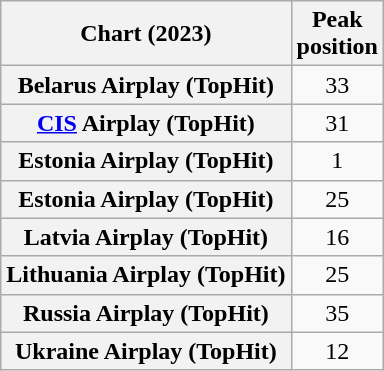<table class="wikitable sortable plainrowheaders" style="text-align:center">
<tr>
<th scope="col">Chart (2023)</th>
<th scope="col">Peak<br>position</th>
</tr>
<tr>
<th scope="row">Belarus Airplay (TopHit)</th>
<td>33</td>
</tr>
<tr>
<th scope="row"><a href='#'>CIS</a> Airplay (TopHit)</th>
<td>31</td>
</tr>
<tr>
<th scope="row">Estonia Airplay (TopHit)</th>
<td>1</td>
</tr>
<tr>
<th scope="row">Estonia Airplay (TopHit)<br></th>
<td>25</td>
</tr>
<tr>
<th scope="row">Latvia Airplay (TopHit)</th>
<td>16</td>
</tr>
<tr>
<th scope="row">Lithuania Airplay (TopHit)</th>
<td>25</td>
</tr>
<tr>
<th scope="row">Russia Airplay (TopHit)</th>
<td>35</td>
</tr>
<tr>
<th scope="row">Ukraine Airplay (TopHit)</th>
<td>12</td>
</tr>
</table>
